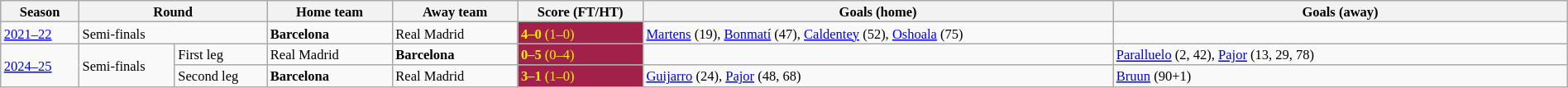<table class="wikitable" style="width:100%; margin:0 left; font-size: 11px">
<tr>
<th width="5%">Season</th>
<th colspan="2" style="width:12%;">Round</th>
<th width="8%">Home team</th>
<th width="8%">Away team</th>
<th width="8%">Score (FT/HT)</th>
<th style="width:30%;">Goals (home)</th>
<th width="30">Goals (away)</th>
</tr>
<tr>
<td><a href='#'>2021–22</a></td>
<td colspan="2">Semi-finals</td>
<td><strong>Barcelona</strong></td>
<td>Real Madrid</td>
<td style="color:#fff000; background:#A2214B"><strong>4–0</strong> (1–0)</td>
<td><a href='#'>Martens</a> (19), <a href='#'>Bonmatí</a> (47), <a href='#'>Caldentey</a> (52), <a href='#'>Oshoala</a> (75)</td>
<td></td>
</tr>
<tr>
<td rowspan="2"><a href='#'>2024–25</a></td>
<td rowspan="2">Semi-finals</td>
<td>First leg</td>
<td>Real Madrid</td>
<td><strong>Barcelona</strong></td>
<td style="color:#fff000; background:#A2214B"><strong>0–5</strong> (0–4)</td>
<td></td>
<td><a href='#'>Paralluelo</a> (2, 42), <a href='#'>Pajor</a> (13, 29, 78)</td>
</tr>
<tr>
<td>Second leg</td>
<td><strong>Barcelona</strong></td>
<td>Real Madrid</td>
<td style="color:#fff000; background:#A2214B"><strong>3–1</strong> (1–0)</td>
<td><a href='#'>Guijarro</a> (24), <a href='#'>Pajor</a> (48, 68)</td>
<td><a href='#'>Bruun</a> (90+1)</td>
</tr>
</table>
